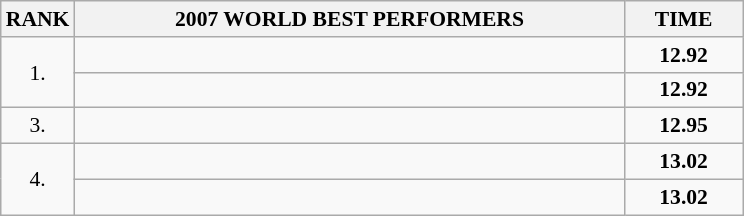<table class="wikitable" style="border-collapse: collapse; font-size: 90%;">
<tr>
<th>RANK</th>
<th align="center" style="width: 25em">2007 WORLD BEST PERFORMERS</th>
<th align="center" style="width: 5em">TIME</th>
</tr>
<tr>
<td rowspan=2 align="center">1.</td>
<td></td>
<td align="center"><strong>12.92</strong></td>
</tr>
<tr>
<td></td>
<td align="center"><strong>12.92</strong></td>
</tr>
<tr>
<td align="center">3.</td>
<td></td>
<td align="center"><strong>12.95</strong></td>
</tr>
<tr>
<td rowspan=2 align="center">4.</td>
<td></td>
<td align="center"><strong>13.02</strong></td>
</tr>
<tr>
<td></td>
<td align="center"><strong>13.02</strong></td>
</tr>
</table>
